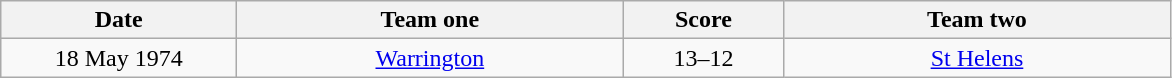<table class="wikitable" style="text-align: center">
<tr>
<th width=150>Date</th>
<th width=250>Team one</th>
<th width=100>Score</th>
<th width=250>Team two</th>
</tr>
<tr>
<td>18 May 1974</td>
<td><a href='#'>Warrington</a></td>
<td>13–12</td>
<td><a href='#'>St Helens</a></td>
</tr>
</table>
